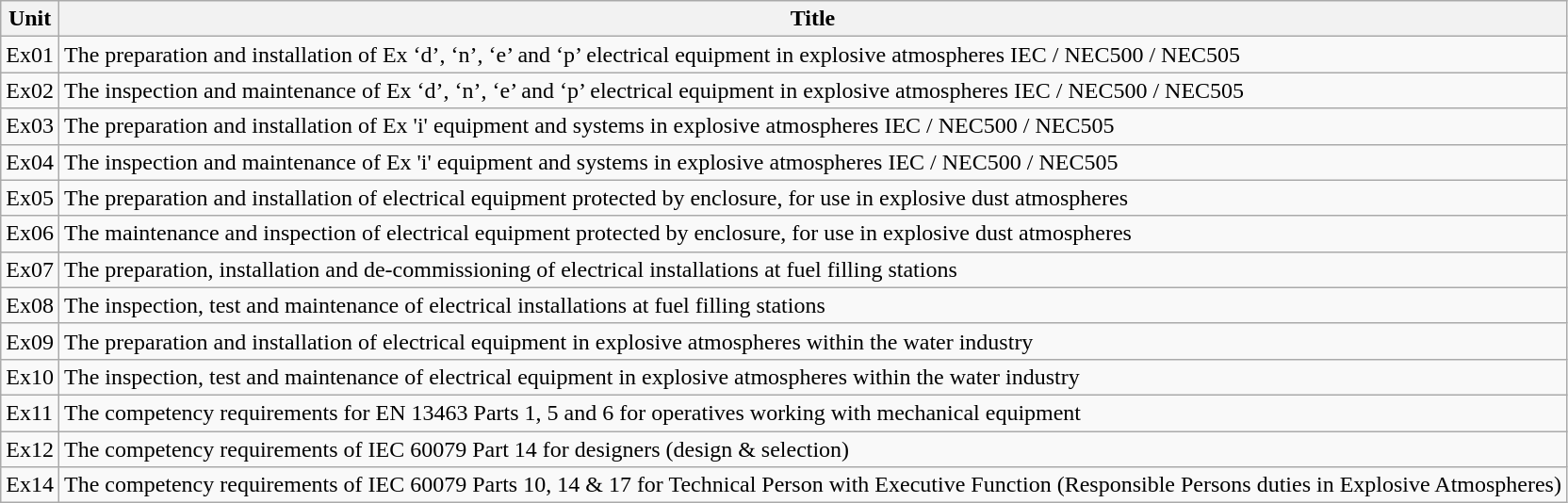<table class="wikitable">
<tr>
<th>Unit</th>
<th>Title</th>
</tr>
<tr>
<td>Ex01</td>
<td>The preparation and installation of Ex ‘d’, ‘n’, ‘e’ and ‘p’ electrical equipment in explosive atmospheres     IEC / NEC500 / NEC505</td>
</tr>
<tr>
<td>Ex02</td>
<td>The inspection and maintenance of Ex ‘d’, ‘n’, ‘e’ and ‘p’ electrical equipment in explosive atmospheres     IEC / NEC500 / NEC505</td>
</tr>
<tr>
<td>Ex03</td>
<td>The preparation and installation of Ex 'i' equipment and systems in explosive atmospheres     IEC / NEC500 / NEC505</td>
</tr>
<tr>
<td>Ex04</td>
<td>The inspection and maintenance of Ex 'i' equipment and systems in explosive atmospheres     IEC / NEC500 / NEC505</td>
</tr>
<tr>
<td>Ex05</td>
<td>The preparation and installation of electrical equipment protected by enclosure, for use in explosive dust atmospheres</td>
</tr>
<tr>
<td>Ex06</td>
<td>The maintenance and inspection of electrical equipment protected by enclosure, for use in explosive dust atmospheres</td>
</tr>
<tr>
<td>Ex07</td>
<td>The preparation, installation and de-commissioning of electrical installations at fuel filling stations</td>
</tr>
<tr>
<td>Ex08</td>
<td>The inspection, test and maintenance of electrical installations at fuel filling stations</td>
</tr>
<tr>
<td>Ex09</td>
<td>The preparation and installation of electrical equipment in explosive atmospheres within the water industry</td>
</tr>
<tr>
<td>Ex10</td>
<td>The inspection, test and maintenance of electrical equipment in explosive atmospheres within the water industry</td>
</tr>
<tr>
<td>Ex11</td>
<td>The competency requirements for EN 13463 Parts 1, 5 and 6 for operatives working with mechanical equipment</td>
</tr>
<tr>
<td>Ex12</td>
<td>The competency requirements of IEC 60079 Part 14 for designers (design & selection)</td>
</tr>
<tr>
<td>Ex14</td>
<td>The competency requirements of IEC 60079 Parts 10, 14 & 17 for Technical Person with Executive Function (Responsible Persons duties in Explosive Atmospheres)</td>
</tr>
</table>
